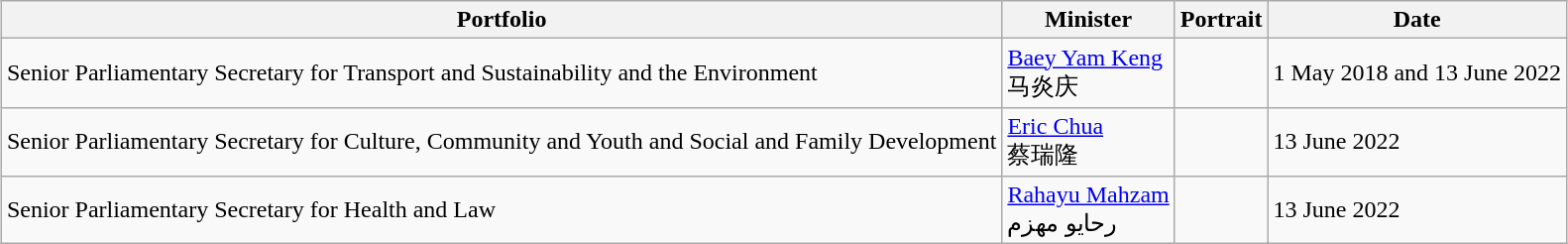<table class="wikitable" style="margin: 1em auto 1em auto">
<tr>
<th>Portfolio</th>
<th>Minister</th>
<th>Portrait</th>
<th>Date</th>
</tr>
<tr>
<td>Senior Parliamentary Secretary for Transport and Sustainability and the Environment</td>
<td><a href='#'>Baey Yam Keng</a> <br> 马炎庆</td>
<td></td>
<td>1 May 2018 and 13 June 2022</td>
</tr>
<tr>
<td>Senior Parliamentary Secretary for Culture, Community and Youth and Social and Family Development</td>
<td><a href='#'>Eric Chua</a> <br> 蔡瑞隆</td>
<td></td>
<td>13 June 2022</td>
</tr>
<tr>
<td>Senior Parliamentary Secretary for Health and Law</td>
<td><a href='#'>Rahayu Mahzam</a> <br> رحايو مهزم</td>
<td></td>
<td>13 June 2022</td>
</tr>
</table>
